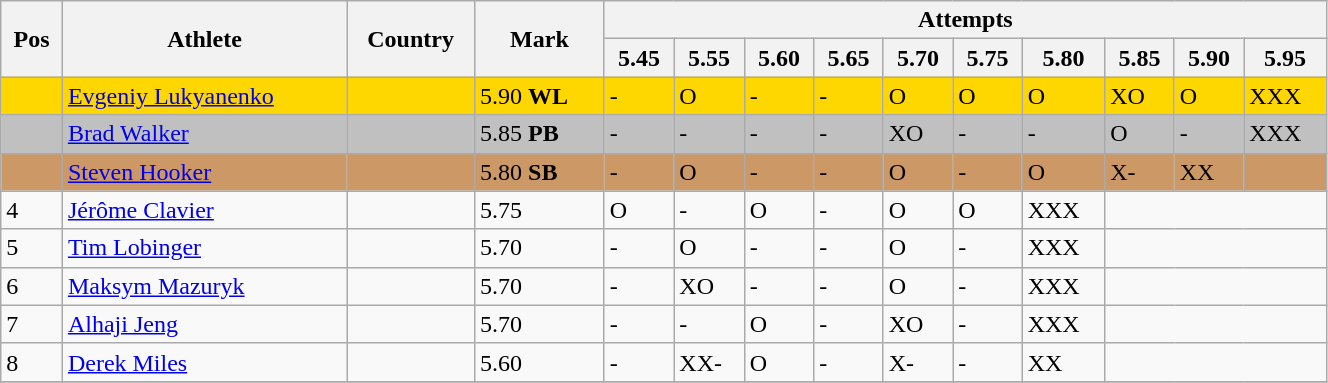<table class="wikitable" width=70%>
<tr>
<th rowspan=2>Pos</th>
<th rowspan=2>Athlete</th>
<th rowspan=2>Country</th>
<th rowspan=2>Mark</th>
<th colspan=10>Attempts</th>
</tr>
<tr>
<th>5.45</th>
<th>5.55</th>
<th>5.60</th>
<th>5.65</th>
<th>5.70</th>
<th>5.75</th>
<th>5.80</th>
<th>5.85</th>
<th>5.90</th>
<th>5.95</th>
</tr>
<tr bgcolor=gold>
<td></td>
<td><a href='#'>Evgeniy Lukyanenko</a></td>
<td></td>
<td>5.90 <strong>WL</strong></td>
<td>-</td>
<td>O</td>
<td>-</td>
<td>-</td>
<td>O</td>
<td>O</td>
<td>O</td>
<td>XO</td>
<td>O</td>
<td>XXX</td>
</tr>
<tr bgcolor=silver>
<td></td>
<td><a href='#'>Brad Walker</a></td>
<td></td>
<td>5.85 <strong>PB</strong></td>
<td>-</td>
<td>-</td>
<td>-</td>
<td>-</td>
<td>XO</td>
<td>-</td>
<td>-</td>
<td>O</td>
<td>-</td>
<td>XXX</td>
</tr>
<tr bgcolor=cc9966>
<td></td>
<td><a href='#'>Steven Hooker</a></td>
<td></td>
<td>5.80 <strong>SB</strong></td>
<td>-</td>
<td>O</td>
<td>-</td>
<td>-</td>
<td>O</td>
<td>-</td>
<td>O</td>
<td>X-</td>
<td>XX</td>
<td></td>
</tr>
<tr>
<td>4</td>
<td><a href='#'>Jérôme Clavier</a></td>
<td></td>
<td>5.75</td>
<td>O</td>
<td>-</td>
<td>O</td>
<td>-</td>
<td>O</td>
<td>O</td>
<td>XXX</td>
<td colspan=3></td>
</tr>
<tr>
<td>5</td>
<td><a href='#'>Tim Lobinger</a></td>
<td></td>
<td>5.70</td>
<td>-</td>
<td>O</td>
<td>-</td>
<td>-</td>
<td>O</td>
<td>-</td>
<td>XXX</td>
<td colspan=3></td>
</tr>
<tr>
<td>6</td>
<td><a href='#'>Maksym Mazuryk</a></td>
<td></td>
<td>5.70</td>
<td>-</td>
<td>XO</td>
<td>-</td>
<td>-</td>
<td>O</td>
<td>-</td>
<td>XXX</td>
<td colspan=3></td>
</tr>
<tr>
<td>7</td>
<td><a href='#'>Alhaji Jeng</a></td>
<td></td>
<td>5.70</td>
<td>-</td>
<td>-</td>
<td>O</td>
<td>-</td>
<td>XO</td>
<td>-</td>
<td>XXX</td>
<td colspan=3></td>
</tr>
<tr>
<td>8</td>
<td><a href='#'>Derek Miles</a></td>
<td></td>
<td>5.60</td>
<td>-</td>
<td>XX-</td>
<td>O</td>
<td>-</td>
<td>X-</td>
<td>-</td>
<td>XX</td>
<td colspan=3></td>
</tr>
<tr>
</tr>
</table>
